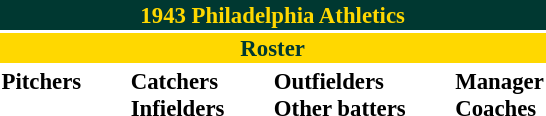<table class="toccolours" style="font-size: 95%;">
<tr>
<th colspan="10" style="background-color: #003831; color: #FFD800; text-align: center;">1943 Philadelphia Athletics</th>
</tr>
<tr>
<td colspan="10" style="background-color: #FFD800; color: #003831; text-align: center;"><strong>Roster</strong></td>
</tr>
<tr>
<td valign="top"><strong>Pitchers</strong><br>
















</td>
<td width="25px"></td>
<td valign="top"><strong>Catchers</strong><br>


<strong>Infielders</strong>








</td>
<td width="25px"></td>
<td valign="top"><strong>Outfielders</strong><br>










<strong>Other batters</strong>


</td>
<td width="25px"></td>
<td valign="top"><strong>Manager</strong><br>
<strong>Coaches</strong>



</td>
</tr>
</table>
